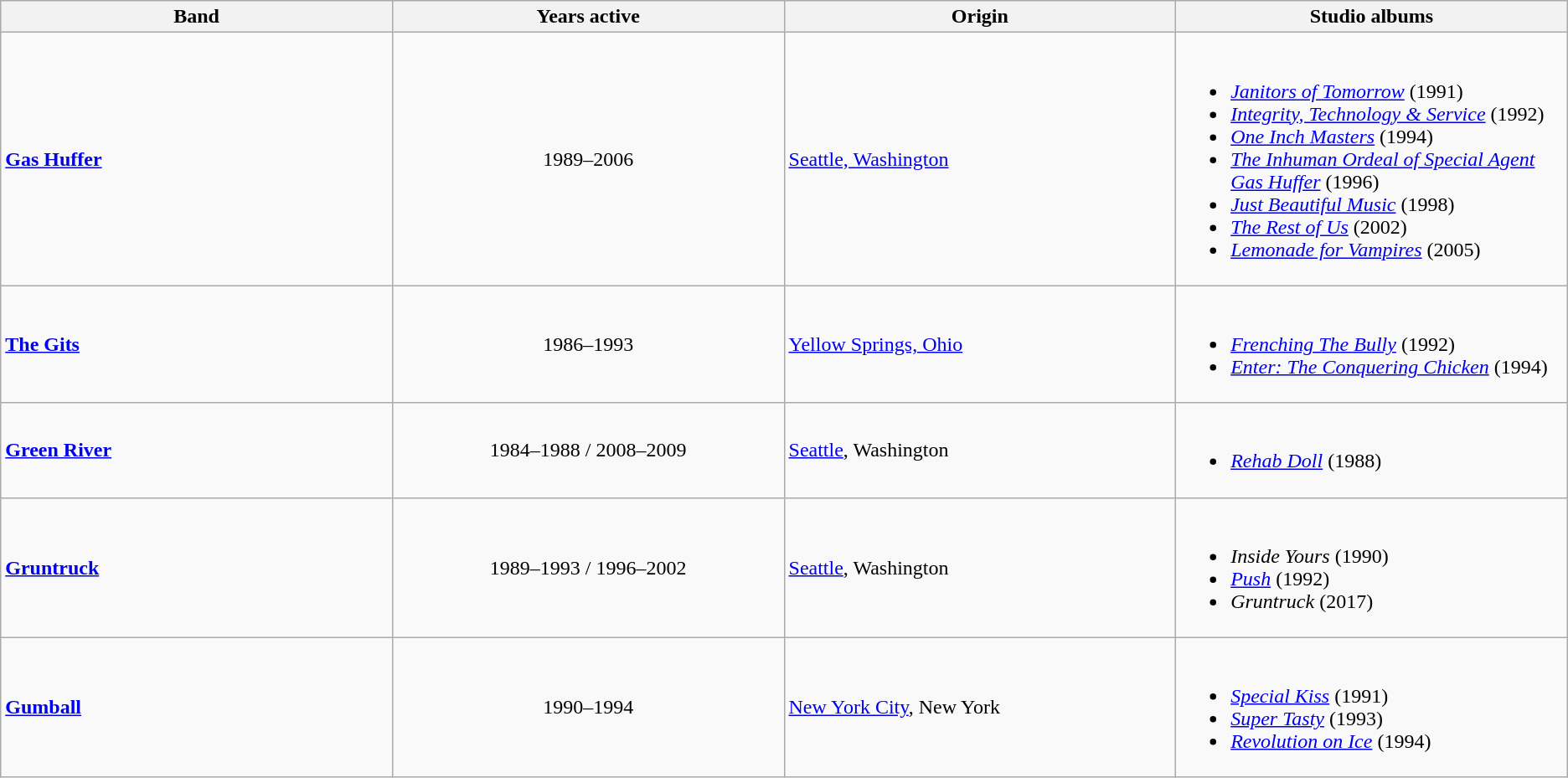<table class="wikitable sortable">
<tr>
<th style="width:15%;">Band</th>
<th style="width:15%;">Years active</th>
<th style="width:15%;">Origin</th>
<th style="width:15%;">Studio albums</th>
</tr>
<tr>
<td><strong><a href='#'>Gas Huffer</a></strong></td>
<td style="text-align:center;">1989–2006</td>
<td><a href='#'>Seattle, Washington</a></td>
<td><br><ul><li><em><a href='#'>Janitors of Tomorrow</a></em> (1991)</li><li><em><a href='#'>Integrity, Technology & Service</a></em> (1992)</li><li><em><a href='#'>One Inch Masters</a></em> (1994)</li><li><em><a href='#'>The Inhuman Ordeal of Special Agent Gas Huffer</a></em> (1996)</li><li><em><a href='#'>Just Beautiful Music</a></em> (1998)</li><li><em><a href='#'>The Rest of Us</a></em> (2002)</li><li><em><a href='#'>Lemonade for Vampires</a></em> (2005)</li></ul></td>
</tr>
<tr>
<td><strong><a href='#'>The Gits</a></strong></td>
<td style="text-align:center;">1986–1993</td>
<td><a href='#'>Yellow Springs, Ohio</a></td>
<td><br><ul><li><em><a href='#'>Frenching The Bully</a></em> (1992)</li><li><em><a href='#'>Enter: The Conquering Chicken</a></em> (1994)</li></ul></td>
</tr>
<tr>
<td><strong><a href='#'>Green River</a></strong></td>
<td style="text-align:center;">1984–1988 / 2008–2009</td>
<td><a href='#'>Seattle</a>, Washington</td>
<td><br><ul><li><em><a href='#'>Rehab Doll</a></em> (1988)</li></ul></td>
</tr>
<tr>
<td><strong><a href='#'>Gruntruck</a></strong></td>
<td style="text-align:center;">1989–1993 / 1996–2002</td>
<td><a href='#'>Seattle</a>, Washington</td>
<td><br><ul><li><em>Inside Yours</em> (1990)</li><li><em><a href='#'>Push</a></em> (1992)</li><li><em>Gruntruck</em> (2017)</li></ul></td>
</tr>
<tr>
<td><strong><a href='#'>Gumball</a></strong></td>
<td style="text-align:center;">1990–1994</td>
<td><a href='#'>New York City</a>, New York</td>
<td><br><ul><li><em><a href='#'>Special Kiss</a></em> (1991)</li><li><em><a href='#'>Super Tasty</a></em> (1993)</li><li><em><a href='#'>Revolution on Ice</a></em> (1994)</li></ul></td>
</tr>
</table>
